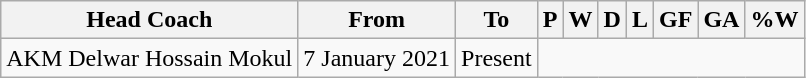<table class="wikitable sortable" style="text-align:center">
<tr>
<th>Head Coach</th>
<th Class="unsortable">From</th>
<th Class="unsortable">To</th>
<th abbr="3">P</th>
<th abbr="1">W</th>
<th abbr="1">D</th>
<th abbr="1">L</th>
<th abbr="4">GF</th>
<th abbr="6">GA</th>
<th abbr="50">%W</th>
</tr>
<tr>
<td align=left> AKM Delwar Hossain Mokul</td>
<td align=left>7 January 2021</td>
<td align=left>Present<br></td>
</tr>
</table>
